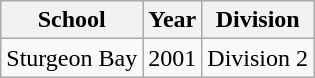<table class="wikitable">
<tr>
<th>School</th>
<th>Year</th>
<th>Division</th>
</tr>
<tr>
<td>Sturgeon Bay</td>
<td>2001</td>
<td>Division 2</td>
</tr>
</table>
